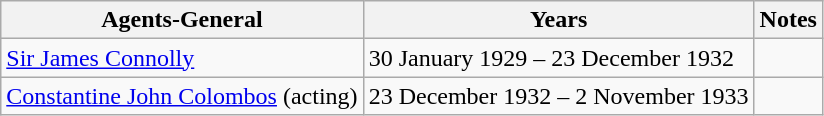<table class="wikitable">
<tr>
<th>Agents-General</th>
<th>Years</th>
<th>Notes</th>
</tr>
<tr>
<td><a href='#'>Sir James Connolly</a></td>
<td>30 January 1929 – 23 December 1932</td>
<td></td>
</tr>
<tr>
<td><a href='#'>Constantine John Colombos</a> (acting)</td>
<td>23 December 1932 – 2 November 1933</td>
<td></td>
</tr>
</table>
